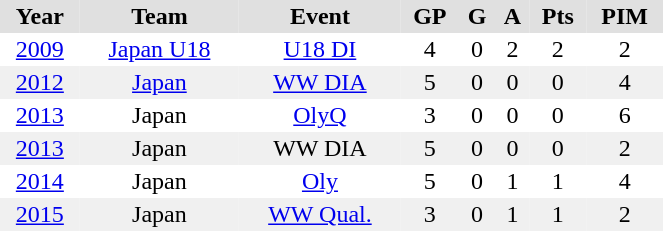<table border="0" cellpadding="2" cellspacing="0" width="35%">
<tr align="center" bgcolor="#e0e0e0">
<th>Year</th>
<th>Team</th>
<th>Event</th>
<th>GP</th>
<th>G</th>
<th>A</th>
<th>Pts</th>
<th>PIM</th>
</tr>
<tr align="center">
<td><a href='#'>2009</a></td>
<td><a href='#'>Japan U18</a></td>
<td><a href='#'>U18 DI</a></td>
<td>4</td>
<td>0</td>
<td>2</td>
<td>2</td>
<td>2</td>
</tr>
<tr align="center" bgcolor="#f0f0f0">
<td><a href='#'>2012</a></td>
<td><a href='#'>Japan</a></td>
<td><a href='#'>WW DIA</a></td>
<td>5</td>
<td>0</td>
<td>0</td>
<td>0</td>
<td>4</td>
</tr>
<tr align="center">
<td><a href='#'>2013</a></td>
<td>Japan</td>
<td><a href='#'>OlyQ</a></td>
<td>3</td>
<td>0</td>
<td>0</td>
<td>0</td>
<td>6</td>
</tr>
<tr align="center" bgcolor="#f0f0f0">
<td><a href='#'>2013</a></td>
<td>Japan</td>
<td>WW DIA</td>
<td>5</td>
<td>0</td>
<td>0</td>
<td>0</td>
<td>2</td>
</tr>
<tr align="center">
<td><a href='#'>2014</a></td>
<td>Japan</td>
<td><a href='#'>Oly</a></td>
<td>5</td>
<td>0</td>
<td>1</td>
<td>1</td>
<td>4</td>
</tr>
<tr align="center" bgcolor="#f0f0f0">
<td><a href='#'>2015</a></td>
<td>Japan</td>
<td><a href='#'>WW Qual.</a></td>
<td>3</td>
<td>0</td>
<td>1</td>
<td>1</td>
<td>2</td>
</tr>
</table>
